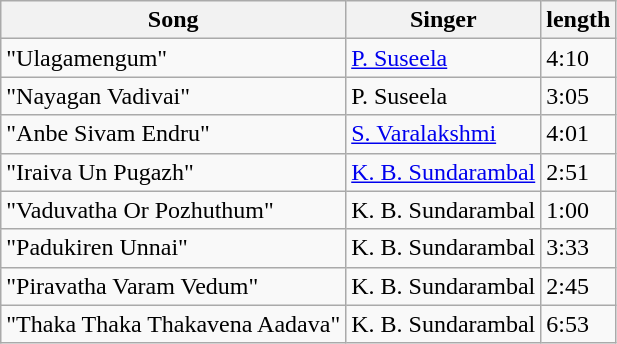<table class="wikitable">
<tr>
<th>Song</th>
<th>Singer</th>
<th>length</th>
</tr>
<tr>
<td>"Ulagamengum"</td>
<td><a href='#'>P. Suseela</a></td>
<td>4:10</td>
</tr>
<tr>
<td>"Nayagan Vadivai"</td>
<td>P. Suseela</td>
<td>3:05</td>
</tr>
<tr>
<td>"Anbe Sivam Endru"</td>
<td><a href='#'>S. Varalakshmi</a></td>
<td>4:01</td>
</tr>
<tr>
<td>"Iraiva Un Pugazh"</td>
<td><a href='#'>K. B. Sundarambal</a></td>
<td>2:51</td>
</tr>
<tr>
<td>"Vaduvatha Or Pozhuthum"</td>
<td>K. B. Sundarambal</td>
<td>1:00</td>
</tr>
<tr>
<td>"Padukiren Unnai"</td>
<td>K. B. Sundarambal</td>
<td>3:33</td>
</tr>
<tr>
<td>"Piravatha Varam Vedum"</td>
<td>K. B. Sundarambal</td>
<td>2:45</td>
</tr>
<tr>
<td>"Thaka Thaka Thakavena Aadava"</td>
<td>K. B. Sundarambal</td>
<td>6:53</td>
</tr>
</table>
